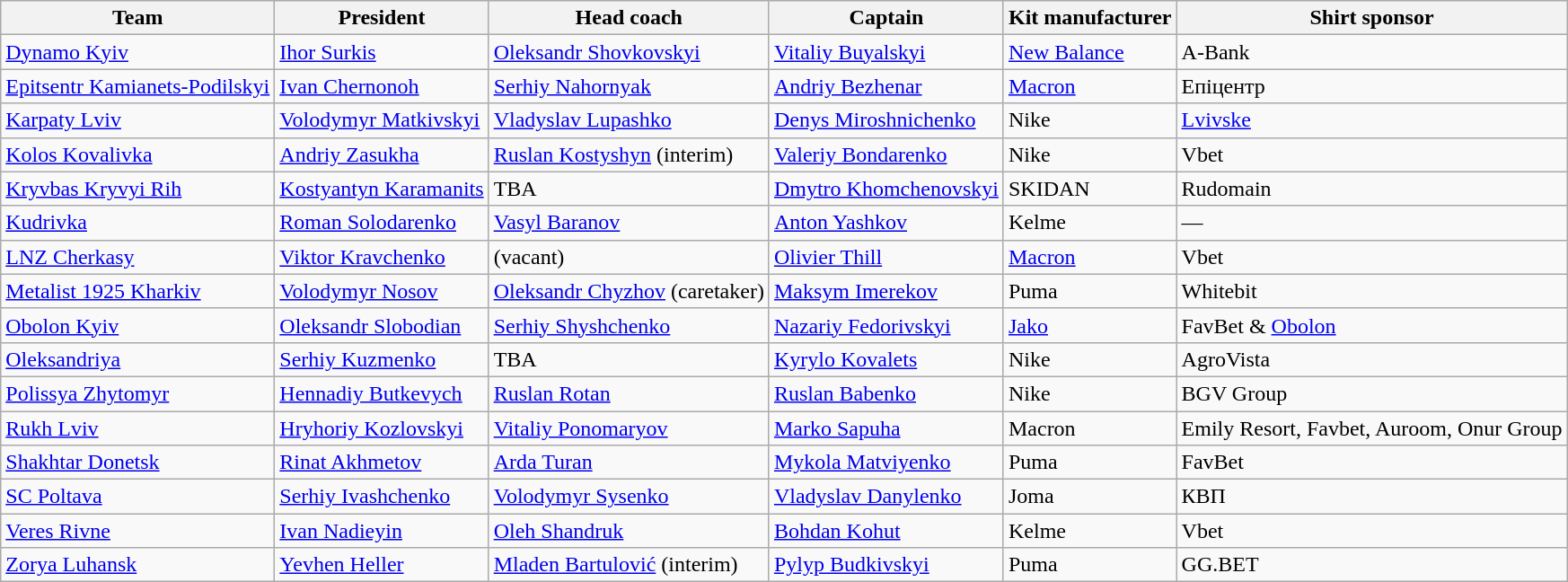<table class="wikitable sortable" style="text-align:left;">
<tr>
<th>Team</th>
<th>President</th>
<th>Head coach</th>
<th>Captain</th>
<th>Kit manufacturer</th>
<th>Shirt sponsor</th>
</tr>
<tr>
<td><a href='#'>Dynamo Kyiv</a></td>
<td><a href='#'>Ihor Surkis</a></td>
<td> <a href='#'>Oleksandr Shovkovskyi</a></td>
<td> <a href='#'>Vitaliy Buyalskyi</a></td>
<td><a href='#'>New Balance</a></td>
<td>A-Bank</td>
</tr>
<tr>
<td><a href='#'>Epitsentr Kamianets-Podilskyi</a></td>
<td><a href='#'>Ivan Chernonoh</a></td>
<td> <a href='#'>Serhiy Nahornyak</a></td>
<td> <a href='#'>Andriy Bezhenar</a></td>
<td><a href='#'>Macron</a></td>
<td>Епіцентр</td>
</tr>
<tr>
<td><a href='#'>Karpaty Lviv</a></td>
<td><a href='#'>Volodymyr Matkivskyi</a></td>
<td> <a href='#'>Vladyslav Lupashko</a></td>
<td> <a href='#'>Denys Miroshnichenko</a></td>
<td>Nike</td>
<td><a href='#'>Lvivske</a></td>
</tr>
<tr>
<td><a href='#'>Kolos Kovalivka</a></td>
<td><a href='#'>Andriy Zasukha</a></td>
<td> <a href='#'>Ruslan Kostyshyn</a> (interim)</td>
<td> <a href='#'>Valeriy Bondarenko</a></td>
<td>Nike</td>
<td>Vbet</td>
</tr>
<tr>
<td><a href='#'>Kryvbas Kryvyi Rih</a></td>
<td><a href='#'>Kostyantyn Karamanits</a></td>
<td>TBA</td>
<td> <a href='#'>Dmytro Khomchenovskyi</a></td>
<td>SKIDAN</td>
<td>Rudomain</td>
</tr>
<tr>
<td><a href='#'>Kudrivka</a></td>
<td><a href='#'>Roman Solodarenko</a></td>
<td> <a href='#'>Vasyl Baranov</a></td>
<td> <a href='#'>Anton Yashkov</a></td>
<td>Kelme</td>
<td>—</td>
</tr>
<tr>
<td><a href='#'>LNZ Cherkasy</a></td>
<td><a href='#'>Viktor Kravchenko</a></td>
<td>(vacant)</td>
<td> <a href='#'>Olivier Thill</a></td>
<td><a href='#'>Macron</a></td>
<td>Vbet</td>
</tr>
<tr>
<td><a href='#'>Metalist 1925 Kharkiv</a></td>
<td><a href='#'>Volodymyr Nosov</a></td>
<td> <a href='#'>Oleksandr Chyzhov</a> (caretaker)</td>
<td> <a href='#'>Maksym Imerekov</a></td>
<td>Puma</td>
<td>Whitebit</td>
</tr>
<tr>
<td><a href='#'>Obolon Kyiv</a></td>
<td><a href='#'>Oleksandr Slobodian</a></td>
<td> <a href='#'>Serhiy Shyshchenko</a></td>
<td> <a href='#'>Nazariy Fedorivskyi</a></td>
<td><a href='#'>Jako</a></td>
<td>FavBet & <a href='#'>Obolon</a></td>
</tr>
<tr>
<td><a href='#'>Oleksandriya</a></td>
<td><a href='#'>Serhiy Kuzmenko</a></td>
<td>TBA</td>
<td> <a href='#'>Kyrylo Kovalets</a></td>
<td>Nike</td>
<td>AgroVista</td>
</tr>
<tr>
<td><a href='#'>Polissya Zhytomyr</a></td>
<td><a href='#'>Hennadiy Butkevych</a></td>
<td> <a href='#'>Ruslan Rotan</a></td>
<td> <a href='#'>Ruslan Babenko</a></td>
<td>Nike</td>
<td>BGV Group</td>
</tr>
<tr>
<td><a href='#'>Rukh Lviv</a></td>
<td><a href='#'>Hryhoriy Kozlovskyi</a></td>
<td> <a href='#'>Vitaliy Ponomaryov</a></td>
<td> <a href='#'>Marko Sapuha</a></td>
<td>Macron</td>
<td>Emily Resort, Favbet, Auroom, Onur Group</td>
</tr>
<tr>
<td><a href='#'>Shakhtar Donetsk</a></td>
<td><a href='#'>Rinat Akhmetov</a></td>
<td> <a href='#'>Arda Turan</a></td>
<td> <a href='#'>Mykola Matviyenko</a></td>
<td>Puma</td>
<td>FavBet</td>
</tr>
<tr>
<td><a href='#'>SC Poltava</a></td>
<td><a href='#'>Serhiy Ivashchenko</a></td>
<td> <a href='#'>Volodymyr Sysenko</a></td>
<td> <a href='#'>Vladyslav Danylenko</a></td>
<td>Joma</td>
<td>КВП</td>
</tr>
<tr>
<td><a href='#'>Veres Rivne</a></td>
<td><a href='#'>Ivan Nadieyin</a></td>
<td> <a href='#'>Oleh Shandruk</a></td>
<td> <a href='#'>Bohdan Kohut</a></td>
<td>Kelme</td>
<td>Vbet</td>
</tr>
<tr>
<td><a href='#'>Zorya Luhansk</a></td>
<td><a href='#'>Yevhen Heller</a></td>
<td> <a href='#'>Mladen Bartulović</a> (interim)</td>
<td> <a href='#'>Pylyp Budkivskyi</a></td>
<td>Puma</td>
<td>GG.BET</td>
</tr>
</table>
